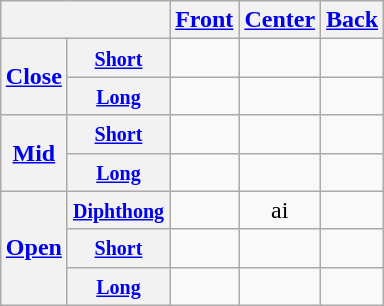<table class="wikitable" style="text-align:center; margin:1em auto 1em auto">
<tr>
<th colspan="2"></th>
<th><a href='#'>Front</a></th>
<th><a href='#'>Center</a></th>
<th><a href='#'>Back</a></th>
</tr>
<tr>
<th rowspan="2"><a href='#'>Close</a></th>
<th><small><a href='#'>Short</a></small></th>
<td> </td>
<td></td>
<td> </td>
</tr>
<tr>
<th><small><a href='#'>Long</a></small></th>
<td> </td>
<td></td>
<td> </td>
</tr>
<tr>
<th rowspan="2"><a href='#'>Mid</a></th>
<th><small><a href='#'>Short</a></small></th>
<td> </td>
<td></td>
<td> </td>
</tr>
<tr>
<th><small><a href='#'>Long</a></small></th>
<td> </td>
<td></td>
<td> </td>
</tr>
<tr>
<th rowspan="3"><a href='#'>Open</a></th>
<th><small><a href='#'>Diphthong</a></small></th>
<td></td>
<td>ai </td>
<td></td>
</tr>
<tr>
<th><small><a href='#'>Short</a></small></th>
<td></td>
<td> </td>
<td></td>
</tr>
<tr>
<th><small><a href='#'>Long</a></small></th>
<td></td>
<td> </td>
<td></td>
</tr>
</table>
